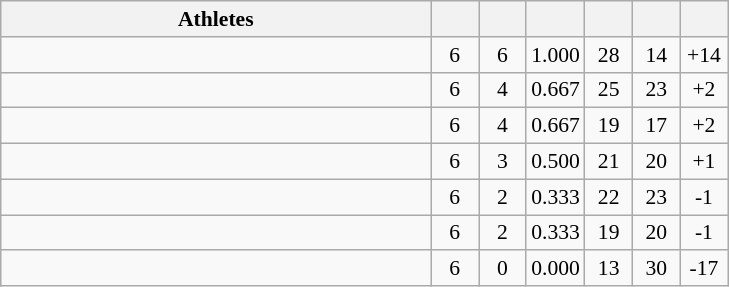<table class="wikitable" style="text-align: center; font-size:90% ">
<tr>
<th width=280>Athletes</th>
<th width=25></th>
<th width=25></th>
<th width=25></th>
<th width=25></th>
<th width=25></th>
<th width=25></th>
</tr>
<tr>
<td align=left></td>
<td>6</td>
<td>6</td>
<td>1.000</td>
<td>28</td>
<td>14</td>
<td>+14</td>
</tr>
<tr>
<td align=left></td>
<td>6</td>
<td>4</td>
<td>0.667</td>
<td>25</td>
<td>23</td>
<td>+2</td>
</tr>
<tr>
<td align=left></td>
<td>6</td>
<td>4</td>
<td>0.667</td>
<td>19</td>
<td>17</td>
<td>+2</td>
</tr>
<tr>
<td align=left></td>
<td>6</td>
<td>3</td>
<td>0.500</td>
<td>21</td>
<td>20</td>
<td>+1</td>
</tr>
<tr>
<td align=left></td>
<td>6</td>
<td>2</td>
<td>0.333</td>
<td>22</td>
<td>23</td>
<td>-1</td>
</tr>
<tr>
<td align=left></td>
<td>6</td>
<td>2</td>
<td>0.333</td>
<td>19</td>
<td>20</td>
<td>-1</td>
</tr>
<tr>
<td align=left></td>
<td>6</td>
<td>0</td>
<td>0.000</td>
<td>13</td>
<td>30</td>
<td>-17</td>
</tr>
</table>
